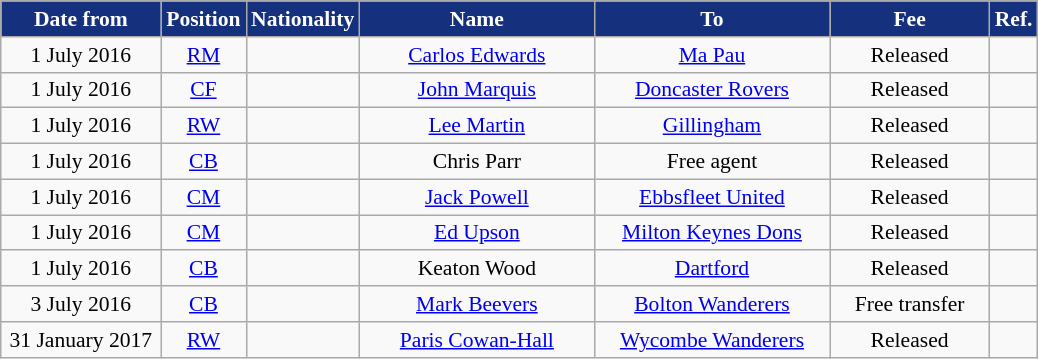<table class="wikitable"  style="text-align:center; font-size:90%; ">
<tr>
<th style="background:#15317E; color:white; width:100px;">Date from</th>
<th style="background:#15317E; color:white; width:50px;">Position</th>
<th style="background:#15317E; color:white; width:50px;">Nationality</th>
<th style="background:#15317E; color:white; width:150px;">Name</th>
<th style="background:#15317E; color:white; width:150px;">To</th>
<th style="background:#15317E; color:white; width:100px;">Fee</th>
<th style="background:#15317E; color:white; width:25px;">Ref.</th>
</tr>
<tr>
<td>1 July 2016</td>
<td><a href='#'>RM</a></td>
<td></td>
<td><a href='#'>Carlos Edwards</a></td>
<td><a href='#'>Ma Pau</a> </td>
<td>Released</td>
<td></td>
</tr>
<tr>
<td>1 July 2016</td>
<td><a href='#'>CF</a></td>
<td></td>
<td><a href='#'>John Marquis</a></td>
<td><a href='#'>Doncaster Rovers</a> </td>
<td>Released</td>
<td></td>
</tr>
<tr>
<td>1 July 2016</td>
<td><a href='#'>RW</a></td>
<td></td>
<td><a href='#'>Lee Martin</a></td>
<td><a href='#'>Gillingham</a> </td>
<td>Released</td>
<td></td>
</tr>
<tr>
<td>1 July 2016</td>
<td><a href='#'>CB</a></td>
<td></td>
<td>Chris Parr</td>
<td>Free agent</td>
<td>Released</td>
<td></td>
</tr>
<tr>
<td>1 July 2016</td>
<td><a href='#'>CM</a></td>
<td></td>
<td><a href='#'>Jack Powell</a></td>
<td><a href='#'>Ebbsfleet United</a> </td>
<td>Released</td>
<td></td>
</tr>
<tr>
<td>1 July 2016</td>
<td><a href='#'>CM</a></td>
<td></td>
<td><a href='#'>Ed Upson</a></td>
<td><a href='#'>Milton Keynes Dons</a> </td>
<td>Released</td>
<td></td>
</tr>
<tr>
<td>1 July 2016</td>
<td><a href='#'>CB</a></td>
<td></td>
<td>Keaton Wood</td>
<td><a href='#'>Dartford</a> </td>
<td>Released</td>
<td></td>
</tr>
<tr>
<td>3 July 2016</td>
<td><a href='#'>CB</a></td>
<td></td>
<td><a href='#'>Mark Beevers</a></td>
<td><a href='#'>Bolton Wanderers</a></td>
<td>Free transfer</td>
<td></td>
</tr>
<tr>
<td>31 January 2017</td>
<td><a href='#'>RW</a></td>
<td></td>
<td><a href='#'>Paris Cowan-Hall</a></td>
<td><a href='#'>Wycombe Wanderers</a> </td>
<td>Released</td>
<td></td>
</tr>
</table>
